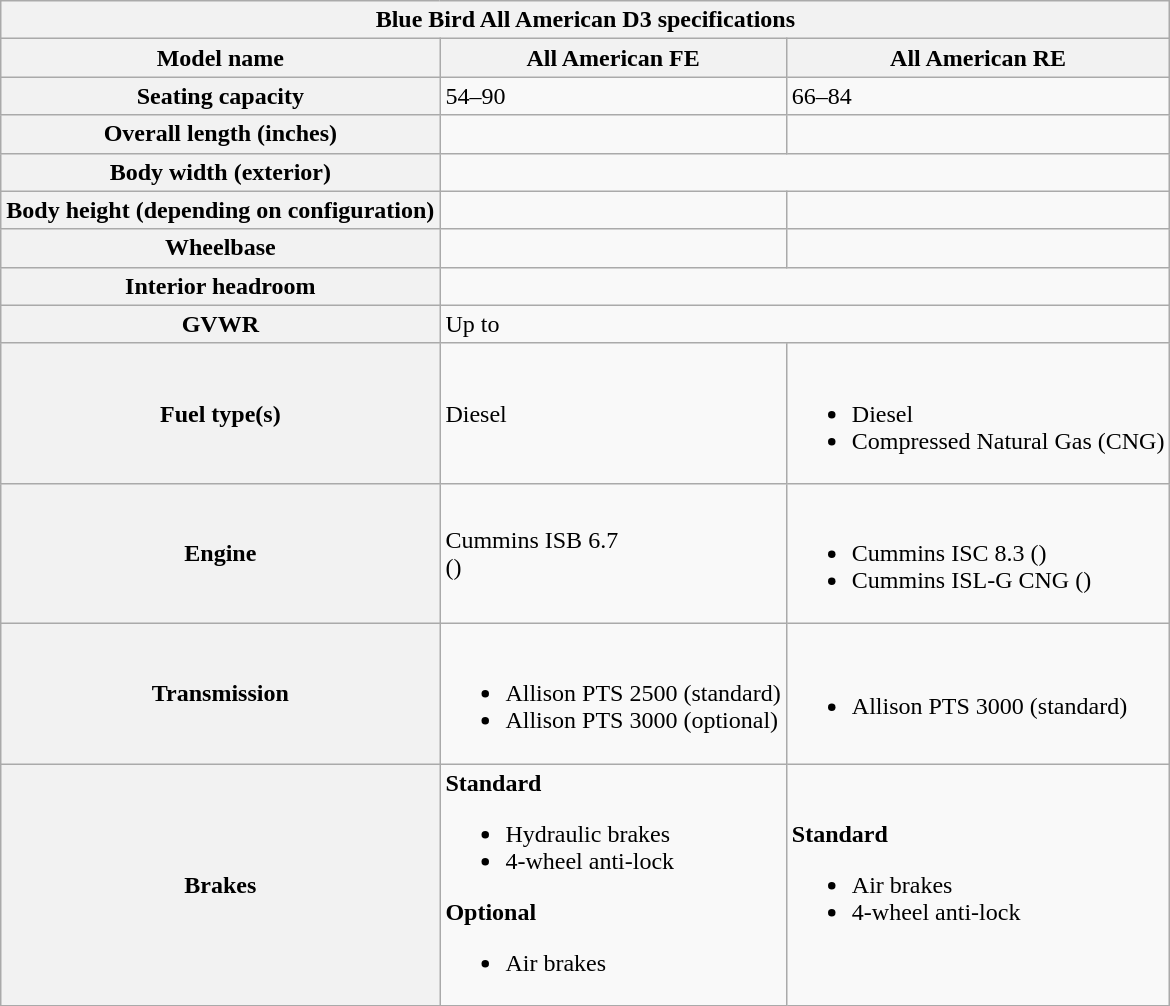<table class="wikitable">
<tr>
<th colspan="3">Blue Bird All American D3 specifications</th>
</tr>
<tr>
<th>Model name</th>
<th>All American FE</th>
<th>All American RE</th>
</tr>
<tr>
<th>Seating capacity</th>
<td>54–90</td>
<td>66–84</td>
</tr>
<tr>
<th>Overall length (inches)</th>
<td></td>
<td></td>
</tr>
<tr>
<th>Body width (exterior)</th>
<td colspan="2"></td>
</tr>
<tr>
<th>Body height (depending on configuration)</th>
<td></td>
<td></td>
</tr>
<tr>
<th>Wheelbase</th>
<td></td>
<td></td>
</tr>
<tr>
<th>Interior headroom</th>
<td colspan="2"></td>
</tr>
<tr>
<th>GVWR</th>
<td colspan="2">Up to </td>
</tr>
<tr>
<th>Fuel type(s)</th>
<td>Diesel</td>
<td><br><ul><li>Diesel</li><li>Compressed Natural Gas (CNG)</li></ul></td>
</tr>
<tr>
<th>Engine</th>
<td>Cummins ISB 6.7<br>()</td>
<td><br><ul><li>Cummins ISC 8.3 ()</li><li>Cummins ISL-G CNG ()</li></ul></td>
</tr>
<tr>
<th>Transmission</th>
<td><br><ul><li>Allison PTS 2500 (standard)</li><li>Allison PTS 3000 (optional)</li></ul></td>
<td><br><ul><li>Allison PTS 3000 (standard)</li></ul></td>
</tr>
<tr>
<th>Brakes</th>
<td><strong>Standard</strong><br><ul><li>Hydraulic brakes</li><li>4-wheel anti-lock</li></ul><strong>Optional</strong><ul><li>Air brakes</li></ul></td>
<td><strong>Standard</strong><br><ul><li>Air brakes</li><li>4-wheel anti-lock</li></ul></td>
</tr>
</table>
